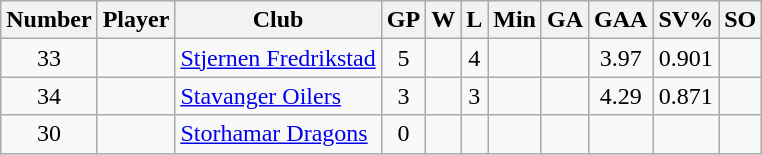<table class="wikitable sortable" style="text-align: center;">
<tr>
<th>Number</th>
<th>Player</th>
<th>Club</th>
<th>GP</th>
<th>W</th>
<th>L</th>
<th>Min</th>
<th>GA</th>
<th>GAA</th>
<th>SV%</th>
<th>SO</th>
</tr>
<tr>
<td>33</td>
<td align=left></td>
<td align=left><a href='#'>Stjernen Fredrikstad</a></td>
<td>5</td>
<td></td>
<td>4</td>
<td></td>
<td></td>
<td>3.97</td>
<td>0.901</td>
<td></td>
</tr>
<tr>
<td>34</td>
<td align=left></td>
<td align=left><a href='#'>Stavanger Oilers</a></td>
<td>3</td>
<td></td>
<td>3</td>
<td></td>
<td></td>
<td>4.29</td>
<td>0.871</td>
<td></td>
</tr>
<tr>
<td>30</td>
<td align=left></td>
<td align=left><a href='#'>Storhamar Dragons</a></td>
<td>0</td>
<td></td>
<td></td>
<td></td>
<td></td>
<td></td>
<td></td>
<td></td>
</tr>
</table>
